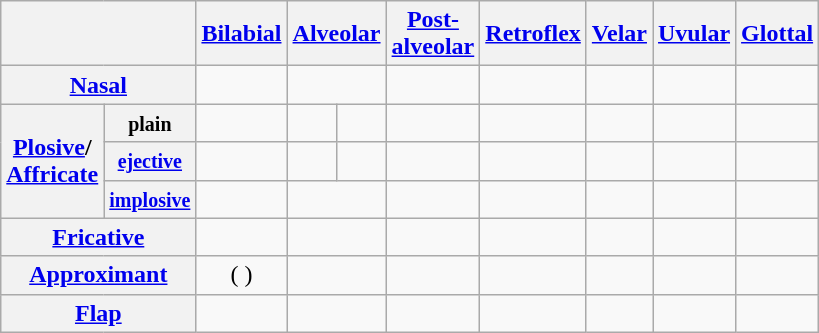<table class="wikitable" style="text-align: center">
<tr>
<th colspan=2></th>
<th><a href='#'>Bilabial</a></th>
<th colspan=2><a href='#'>Alveolar</a></th>
<th><a href='#'>Post-<br>alveolar</a></th>
<th><a href='#'>Retroflex</a></th>
<th><a href='#'>Velar</a></th>
<th><a href='#'>Uvular</a></th>
<th><a href='#'>Glottal</a></th>
</tr>
<tr>
<th colspan=2><a href='#'>Nasal</a></th>
<td> </td>
<td colspan=2> </td>
<td></td>
<td></td>
<td></td>
<td></td>
<td></td>
</tr>
<tr>
<th rowspan="3"><a href='#'>Plosive</a>/<br><a href='#'>Affricate</a></th>
<th><small>plain</small></th>
<td> </td>
<td> </td>
<td> </td>
<td> </td>
<td> </td>
<td> </td>
<td> </td>
<td> </td>
</tr>
<tr>
<th><small><a href='#'>ejective</a></small></th>
<td></td>
<td> </td>
<td> </td>
<td> </td>
<td> </td>
<td> </td>
<td> </td>
<td></td>
</tr>
<tr>
<th><small><a href='#'>implosive</a></small></th>
<td> </td>
<td colspan="2"></td>
<td></td>
<td></td>
<td></td>
<td></td>
<td></td>
</tr>
<tr>
<th colspan=2><a href='#'>Fricative</a></th>
<td></td>
<td colspan=2> </td>
<td> </td>
<td> </td>
<td> </td>
<td></td>
<td></td>
</tr>
<tr>
<th colspan=2><a href='#'>Approximant</a></th>
<td>( )</td>
<td colspan=2> </td>
<td> </td>
<td></td>
<td> </td>
<td></td>
<td></td>
</tr>
<tr>
<th colspan=2><a href='#'>Flap</a></th>
<td></td>
<td colspan=2> </td>
<td></td>
<td></td>
<td></td>
<td></td>
<td></td>
</tr>
</table>
